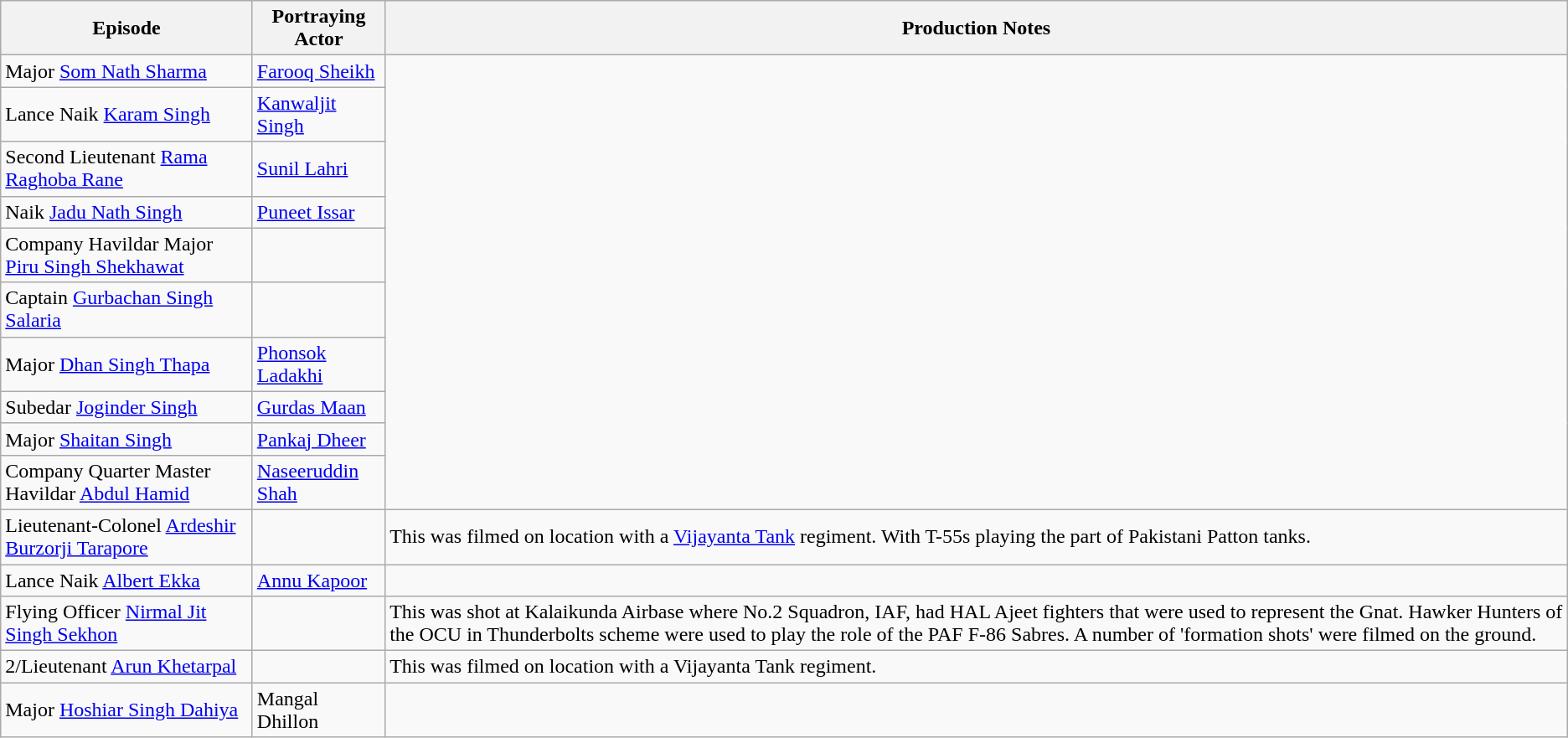<table class="wikitable sortable">
<tr>
<th>Episode</th>
<th>Portraying Actor</th>
<th>Production Notes</th>
</tr>
<tr>
<td>Major <a href='#'>Som Nath Sharma</a></td>
<td><a href='#'>Farooq Sheikh</a></td>
</tr>
<tr>
<td>Lance Naik <a href='#'>Karam Singh</a></td>
<td><a href='#'>Kanwaljit Singh</a></td>
</tr>
<tr>
<td>Second Lieutenant <a href='#'>Rama Raghoba Rane</a></td>
<td><a href='#'>Sunil Lahri</a></td>
</tr>
<tr>
<td>Naik <a href='#'>Jadu Nath Singh</a></td>
<td><a href='#'>Puneet Issar</a></td>
</tr>
<tr>
<td>Company Havildar Major <a href='#'>Piru Singh Shekhawat</a></td>
<td></td>
</tr>
<tr>
<td>Captain <a href='#'>Gurbachan Singh Salaria</a></td>
<td></td>
</tr>
<tr>
<td>Major <a href='#'>Dhan Singh Thapa</a></td>
<td><a href='#'>Phonsok Ladakhi</a></td>
</tr>
<tr>
<td>Subedar <a href='#'>Joginder Singh</a></td>
<td><a href='#'>Gurdas Maan</a></td>
</tr>
<tr>
<td>Major <a href='#'>Shaitan Singh</a></td>
<td><a href='#'>Pankaj Dheer</a></td>
</tr>
<tr>
<td>Company Quarter Master Havildar <a href='#'>Abdul Hamid</a></td>
<td><a href='#'>Naseeruddin Shah</a></td>
</tr>
<tr>
<td>Lieutenant-Colonel <a href='#'>Ardeshir Burzorji Tarapore</a></td>
<td></td>
<td>This was filmed on location with a <a href='#'>Vijayanta Tank</a> regiment. With T-55s playing the part of Pakistani Patton tanks.</td>
</tr>
<tr>
<td>Lance Naik <a href='#'>Albert Ekka</a></td>
<td><a href='#'>Annu Kapoor</a></td>
</tr>
<tr>
<td>Flying Officer <a href='#'>Nirmal Jit Singh Sekhon</a></td>
<td></td>
<td>This was shot at Kalaikunda Airbase where No.2 Squadron, IAF, had HAL Ajeet fighters that were used to represent the Gnat.  Hawker Hunters of the OCU in Thunderbolts scheme were used to play the role of the PAF F-86 Sabres. A number of 'formation shots' were filmed on the ground.</td>
</tr>
<tr>
<td>2/Lieutenant <a href='#'>Arun Khetarpal</a></td>
<td></td>
<td>This was filmed on location with a Vijayanta Tank regiment.</td>
</tr>
<tr>
<td>Major <a href='#'>Hoshiar Singh Dahiya</a></td>
<td>Mangal Dhillon</td>
</tr>
</table>
